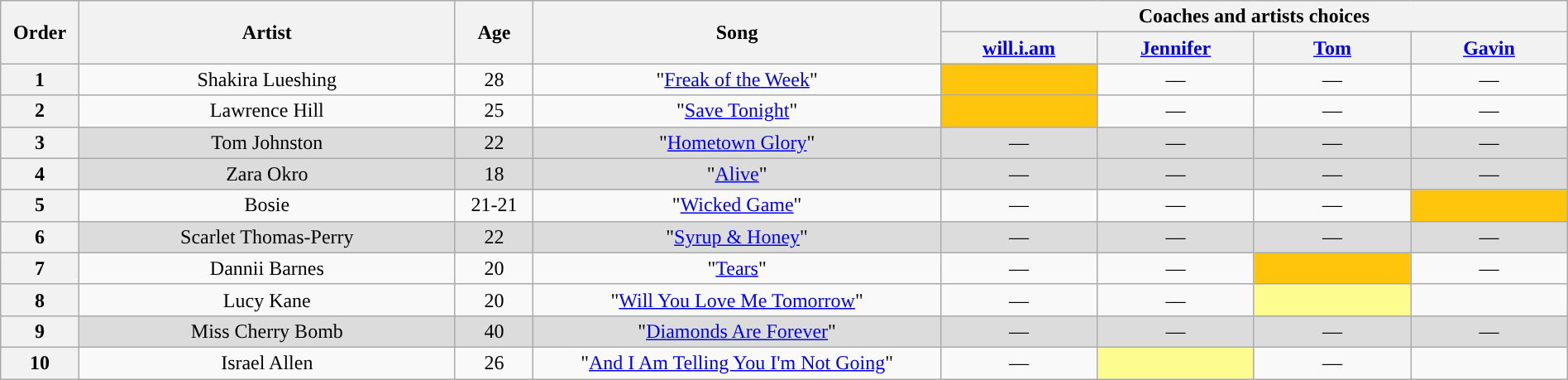<table class="wikitable" style="text-align:center; width:100%;">
<tr>
<th scope="col" rowspan="2" style="width:05%;">Order</th>
<th scope="col" rowspan="2" style="width:24%;">Artist</th>
<th scope="col" rowspan="2" style="width:05%;">Age</th>
<th scope="col" rowspan="2" style="width:26%;">Song</th>
<th colspan="4" style="width:40%;">Coaches and artists choices</th>
</tr>
<tr>
<th style="width:10%;"><a href='#'>will.i.am</a></th>
<th style="width:10%;"><a href='#'>Jennifer</a></th>
<th style="width:10%;"><a href='#'>Tom</a></th>
<th style="width:10%;"><a href='#'>Gavin</a></th>
</tr>
<tr>
<th>1</th>
<td>Shakira Lueshing</td>
<td>28</td>
<td>"<a href='#'>Freak of the Week</a>"</td>
<td style="background:#FFC40C;text-align:center;"><strong></strong></td>
<td>—</td>
<td>—</td>
<td>—</td>
</tr>
<tr>
<th>2</th>
<td>Lawrence Hill</td>
<td>25</td>
<td>"<a href='#'>Save Tonight</a>"</td>
<td style="background:#FFC40C;text-align:center;"><strong></strong></td>
<td>—</td>
<td>—</td>
<td>—</td>
</tr>
<tr style="background:#DCDCDC">
<th>3</th>
<td style="background:#DCDCDC; text-align:center;">Tom Johnston</td>
<td style="background:#DCDCDC; text-align:center;">22</td>
<td style="background:#DCDCDC; text-align:center;">"<a href='#'>Hometown Glory</a>"</td>
<td>—</td>
<td>—</td>
<td>—</td>
<td>—</td>
</tr>
<tr style="background:#DCDCDC">
<th>4</th>
<td style="background:#DCDCDC; text-align:center;">Zara Okro</td>
<td style="background:#DCDCDC; text-align:center;">18</td>
<td style="background:#DCDCDC; text-align:center;">"<a href='#'>Alive</a>"</td>
<td>—</td>
<td>—</td>
<td>—</td>
<td>—</td>
</tr>
<tr>
<th>5</th>
<td>Bosie</td>
<td>21-21</td>
<td>"<a href='#'>Wicked Game</a>"</td>
<td>—</td>
<td>—</td>
<td>—</td>
<td style="background:#FFC40C;text-align:center;"><strong></strong></td>
</tr>
<tr style="background:#DCDCDC">
<th>6</th>
<td style="background:#DCDCDC; text-align:center;">Scarlet Thomas-Perry</td>
<td style="background:#DCDCDC; text-align:center;">22</td>
<td style="background:#DCDCDC; text-align:center;">"<a href='#'>Syrup & Honey</a>"</td>
<td>—</td>
<td>—</td>
<td>—</td>
<td>—</td>
</tr>
<tr>
<th>7</th>
<td>Dannii Barnes</td>
<td>20</td>
<td>"<a href='#'>Tears</a>"</td>
<td>—</td>
<td>—</td>
<td style="background:#FFC40C;text-align:center;"><strong></strong></td>
<td>—</td>
</tr>
<tr>
<th>8</th>
<td>Lucy Kane</td>
<td>20</td>
<td>"<a href='#'>Will You Love Me Tomorrow</a>"</td>
<td>—</td>
<td>—</td>
<td style="background:#fdfc8f;"><strong></strong></td>
<td><strong></strong></td>
</tr>
<tr style="background:#DCDCDC">
<th>9</th>
<td style="background:#DCDCDC; text-align:center;">Miss Cherry Bomb</td>
<td style="background:#DCDCDC; text-align:center;">40</td>
<td style="background:#DCDCDC; text-align:center;">"<a href='#'>Diamonds Are Forever</a>"</td>
<td>—</td>
<td>—</td>
<td>—</td>
<td>—</td>
</tr>
<tr>
<th>10</th>
<td>Israel Allen</td>
<td>26</td>
<td>"<a href='#'>And I Am Telling You I'm Not Going</a>"</td>
<td>—</td>
<td style="background:#fdfc8f;"><strong></strong></td>
<td>—</td>
<td><strong></strong></td>
</tr>
</table>
